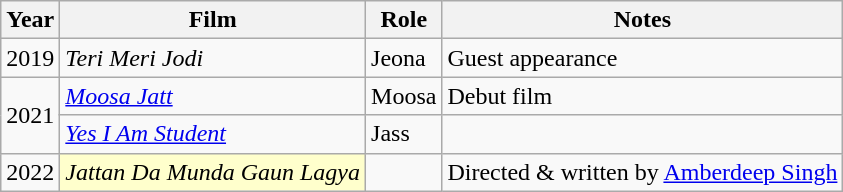<table class="wikitable sortable">
<tr>
<th>Year</th>
<th>Film</th>
<th>Role</th>
<th>Notes</th>
</tr>
<tr>
<td>2019</td>
<td><em>Teri Meri Jodi</em></td>
<td>Jeona</td>
<td>Guest appearance</td>
</tr>
<tr>
<td rowspan="2">2021</td>
<td><em><a href='#'>Moosa Jatt</a></em></td>
<td>Moosa</td>
<td>Debut film</td>
</tr>
<tr>
<td><em><a href='#'>Yes I Am Student</a></em></td>
<td>Jass</td>
<td></td>
</tr>
<tr>
<td>2022</td>
<td style="background:#ffc;"><em>Jattan Da Munda Gaun Lagya</em></td>
<td></td>
<td>Directed & written by <a href='#'>Amberdeep Singh</a></td>
</tr>
</table>
